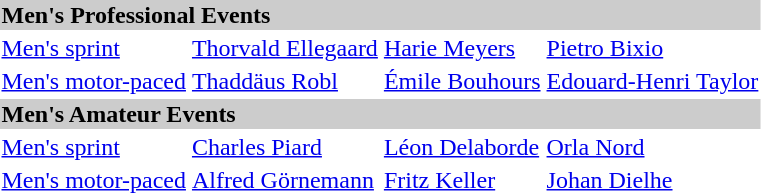<table>
<tr bgcolor="#cccccc">
<td colspan=7><strong>Men's Professional Events</strong></td>
</tr>
<tr>
<td><a href='#'>Men's sprint</a> <br></td>
<td><a href='#'>Thorvald Ellegaard</a><br></td>
<td><a href='#'>Harie Meyers</a><br></td>
<td><a href='#'>Pietro Bixio</a><br></td>
</tr>
<tr>
<td><a href='#'>Men's motor-paced</a><br></td>
<td><a href='#'>Thaddäus Robl</a><br></td>
<td><a href='#'>Émile Bouhours</a><br></td>
<td><a href='#'>Edouard-Henri Taylor</a><br></td>
</tr>
<tr bgcolor="#cccccc">
<td colspan=7><strong>Men's Amateur Events</strong></td>
</tr>
<tr>
<td><a href='#'>Men's sprint</a> <br></td>
<td><a href='#'>Charles Piard</a> <br></td>
<td><a href='#'>Léon Delaborde</a> <br></td>
<td><a href='#'>Orla Nord</a><br></td>
</tr>
<tr>
<td><a href='#'>Men's motor-paced</a><br></td>
<td><a href='#'>Alfred Görnemann</a><br></td>
<td><a href='#'>Fritz Keller</a><br></td>
<td><a href='#'>Johan Dielhe</a><br></td>
</tr>
</table>
